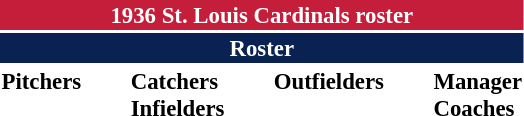<table class="toccolours" style="font-size: 95%;">
<tr>
<th colspan="10" style="background-color: #c41e3a; color: white; text-align: center;">1936 St. Louis Cardinals roster</th>
</tr>
<tr>
<td colspan="10" style="background-color: #0a2252; color: white; text-align: center;"><strong>Roster</strong></td>
</tr>
<tr>
<td valign="top"><strong>Pitchers</strong><br>















</td>
<td width="25px"></td>
<td valign="top"><strong>Catchers</strong><br>

<strong>Infielders</strong>











</td>
<td width="25px"></td>
<td valign="top"><strong>Outfielders</strong><br>





</td>
<td width="25px"></td>
<td valign="top"><strong>Manager</strong><br>
<strong>Coaches</strong>

</td>
</tr>
</table>
